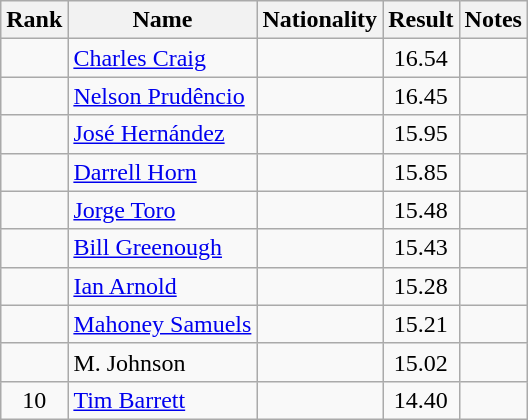<table class="wikitable sortable" style="text-align:center">
<tr>
<th>Rank</th>
<th>Name</th>
<th>Nationality</th>
<th>Result</th>
<th>Notes</th>
</tr>
<tr>
<td></td>
<td align=left><a href='#'>Charles Craig</a></td>
<td align=left></td>
<td>16.54</td>
<td></td>
</tr>
<tr>
<td></td>
<td align=left><a href='#'>Nelson Prudêncio</a></td>
<td align=left></td>
<td>16.45</td>
<td></td>
</tr>
<tr>
<td></td>
<td align=left><a href='#'>José Hernández</a></td>
<td align=left></td>
<td>15.95</td>
<td></td>
</tr>
<tr>
<td></td>
<td align=left><a href='#'>Darrell Horn</a></td>
<td align=left></td>
<td>15.85</td>
<td></td>
</tr>
<tr>
<td></td>
<td align=left><a href='#'>Jorge Toro</a></td>
<td align=left></td>
<td>15.48</td>
<td></td>
</tr>
<tr>
<td></td>
<td align=left><a href='#'>Bill Greenough</a></td>
<td align=left></td>
<td>15.43</td>
<td></td>
</tr>
<tr>
<td></td>
<td align=left><a href='#'>Ian Arnold</a></td>
<td align=left></td>
<td>15.28</td>
<td></td>
</tr>
<tr>
<td></td>
<td align=left><a href='#'>Mahoney Samuels</a></td>
<td align=left></td>
<td>15.21</td>
<td></td>
</tr>
<tr>
<td></td>
<td align=left>M. Johnson</td>
<td align=left></td>
<td>15.02</td>
<td></td>
</tr>
<tr>
<td>10</td>
<td align=left><a href='#'>Tim Barrett</a></td>
<td align=left></td>
<td>14.40</td>
<td></td>
</tr>
</table>
